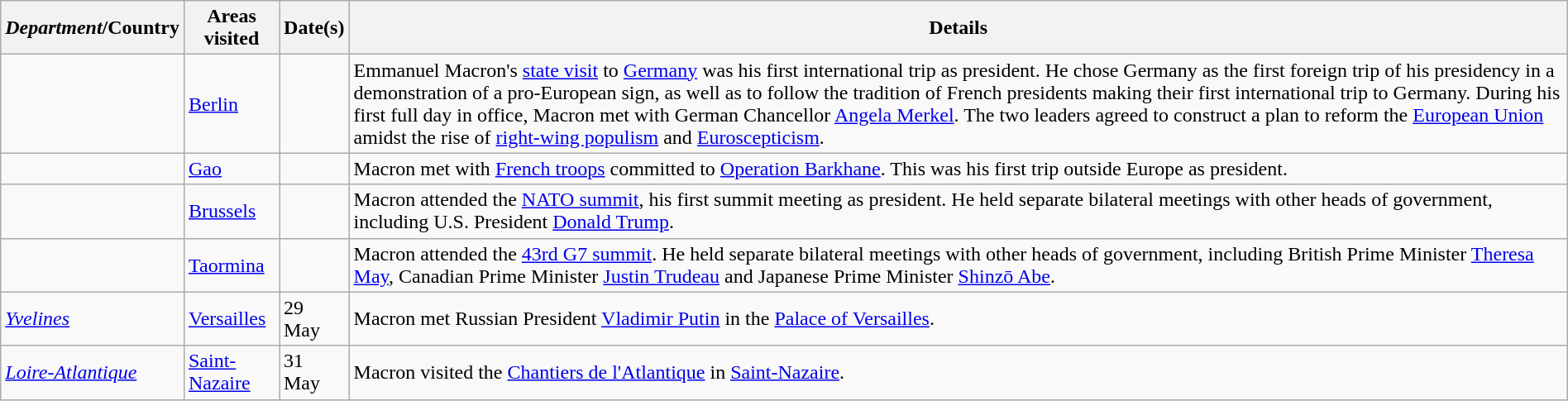<table class="wikitable sortable outercollapse" style="margin: 1em auto 1em auto">
<tr>
<th><em>Department</em>/Country</th>
<th>Areas visited</th>
<th>Date(s)</th>
<th>Details</th>
</tr>
<tr>
<td></td>
<td><a href='#'>Berlin</a></td>
<td></td>
<td>Emmanuel Macron's <a href='#'>state visit</a> to <a href='#'>Germany</a> was his first international trip as president. He chose Germany as the first foreign trip of his presidency in a demonstration of a pro-European sign, as well as to follow the tradition of French presidents making their first international trip to Germany. During his first full day in office, Macron met with German Chancellor <a href='#'>Angela Merkel</a>. The two leaders agreed to construct a plan to reform the <a href='#'>European Union</a> amidst the rise of <a href='#'>right-wing populism</a> and <a href='#'>Euroscepticism</a>.</td>
</tr>
<tr>
<td></td>
<td><a href='#'>Gao</a></td>
<td></td>
<td>Macron met with <a href='#'>French troops</a> committed to <a href='#'>Operation Barkhane</a>. This was his first trip outside Europe as president.</td>
</tr>
<tr>
<td></td>
<td><a href='#'>Brussels</a></td>
<td></td>
<td>Macron attended the <a href='#'>NATO summit</a>, his first summit meeting as president. He held separate bilateral meetings with other heads of government, including U.S. President <a href='#'>Donald Trump</a>.</td>
</tr>
<tr>
<td></td>
<td><a href='#'>Taormina</a></td>
<td></td>
<td>Macron attended the <a href='#'>43rd G7 summit</a>. He held separate bilateral meetings with other heads of government, including British Prime Minister <a href='#'>Theresa May</a>, Canadian Prime Minister <a href='#'>Justin Trudeau</a> and Japanese Prime Minister <a href='#'>Shinzō Abe</a>.</td>
</tr>
<tr>
<td> <em><a href='#'>Yvelines</a></em></td>
<td><a href='#'>Versailles</a></td>
<td>29 May</td>
<td>Macron met Russian President <a href='#'>Vladimir Putin</a> in the <a href='#'>Palace of Versailles</a>.</td>
</tr>
<tr>
<td> <em><a href='#'>Loire-Atlantique</a></em></td>
<td><a href='#'>Saint-Nazaire</a></td>
<td>31 May</td>
<td>Macron visited the <a href='#'>Chantiers de l'Atlantique</a> in <a href='#'>Saint-Nazaire</a>.</td>
</tr>
</table>
